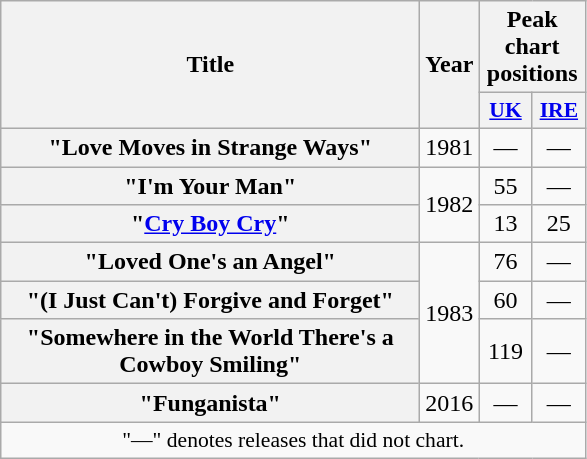<table class="wikitable plainrowheaders" style="text-align:center;">
<tr>
<th rowspan="2" scope="col" style="width:17em;">Title</th>
<th rowspan="2" scope="col" style="width:2em;">Year</th>
<th colspan="2">Peak chart positions</th>
</tr>
<tr>
<th scope="col" style="width:2em;font-size:90%;"><a href='#'>UK</a><br></th>
<th scope="col" style="width:2em;font-size:90%;"><a href='#'>IRE</a><br></th>
</tr>
<tr>
<th scope="row">"Love Moves in Strange Ways"</th>
<td>1981</td>
<td>—</td>
<td>—</td>
</tr>
<tr>
<th scope="row">"I'm Your Man"</th>
<td rowspan="2">1982</td>
<td>55</td>
<td>—</td>
</tr>
<tr>
<th scope="row">"<a href='#'>Cry Boy Cry</a>"</th>
<td>13</td>
<td>25</td>
</tr>
<tr>
<th scope="row">"Loved One's an Angel"</th>
<td rowspan="3">1983</td>
<td>76</td>
<td>—</td>
</tr>
<tr>
<th scope="row">"(I Just Can't) Forgive and Forget"</th>
<td>60</td>
<td>—</td>
</tr>
<tr>
<th scope="row">"Somewhere in the World There's a Cowboy Smiling"</th>
<td>119</td>
<td>—</td>
</tr>
<tr>
<th scope="row">"Funganista"</th>
<td>2016</td>
<td>—</td>
<td>—</td>
</tr>
<tr>
<td colspan="4" style="font-size:90%">"—" denotes releases that did not chart.</td>
</tr>
</table>
